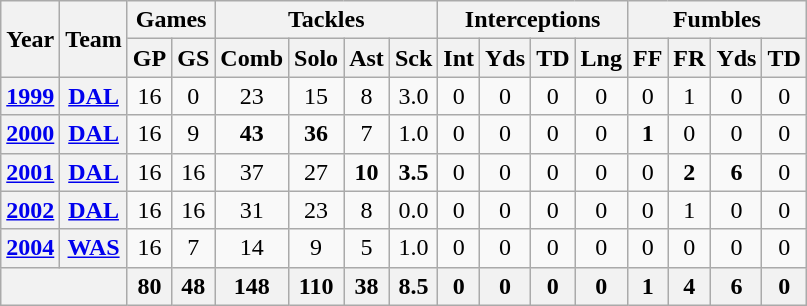<table class="wikitable" style="text-align:center">
<tr>
<th rowspan="2">Year</th>
<th rowspan="2">Team</th>
<th colspan="2">Games</th>
<th colspan="4">Tackles</th>
<th colspan="4">Interceptions</th>
<th colspan="4">Fumbles</th>
</tr>
<tr>
<th>GP</th>
<th>GS</th>
<th>Comb</th>
<th>Solo</th>
<th>Ast</th>
<th>Sck</th>
<th>Int</th>
<th>Yds</th>
<th>TD</th>
<th>Lng</th>
<th>FF</th>
<th>FR</th>
<th>Yds</th>
<th>TD</th>
</tr>
<tr>
<th><a href='#'>1999</a></th>
<th><a href='#'>DAL</a></th>
<td>16</td>
<td>0</td>
<td>23</td>
<td>15</td>
<td>8</td>
<td>3.0</td>
<td>0</td>
<td>0</td>
<td>0</td>
<td>0</td>
<td>0</td>
<td>1</td>
<td>0</td>
<td>0</td>
</tr>
<tr>
<th><a href='#'>2000</a></th>
<th><a href='#'>DAL</a></th>
<td>16</td>
<td>9</td>
<td><strong>43</strong></td>
<td><strong>36</strong></td>
<td>7</td>
<td>1.0</td>
<td>0</td>
<td>0</td>
<td>0</td>
<td>0</td>
<td><strong>1</strong></td>
<td>0</td>
<td>0</td>
<td>0</td>
</tr>
<tr>
<th><a href='#'>2001</a></th>
<th><a href='#'>DAL</a></th>
<td>16</td>
<td>16</td>
<td>37</td>
<td>27</td>
<td><strong>10</strong></td>
<td><strong>3.5</strong></td>
<td>0</td>
<td>0</td>
<td>0</td>
<td>0</td>
<td>0</td>
<td><strong>2</strong></td>
<td><strong>6</strong></td>
<td>0</td>
</tr>
<tr>
<th><a href='#'>2002</a></th>
<th><a href='#'>DAL</a></th>
<td>16</td>
<td>16</td>
<td>31</td>
<td>23</td>
<td>8</td>
<td>0.0</td>
<td>0</td>
<td>0</td>
<td>0</td>
<td>0</td>
<td>0</td>
<td>1</td>
<td>0</td>
<td>0</td>
</tr>
<tr>
<th><a href='#'>2004</a></th>
<th><a href='#'>WAS</a></th>
<td>16</td>
<td>7</td>
<td>14</td>
<td>9</td>
<td>5</td>
<td>1.0</td>
<td>0</td>
<td>0</td>
<td>0</td>
<td>0</td>
<td>0</td>
<td>0</td>
<td>0</td>
<td>0</td>
</tr>
<tr>
<th colspan="2"></th>
<th>80</th>
<th>48</th>
<th>148</th>
<th>110</th>
<th>38</th>
<th>8.5</th>
<th>0</th>
<th>0</th>
<th>0</th>
<th>0</th>
<th>1</th>
<th>4</th>
<th>6</th>
<th>0</th>
</tr>
</table>
